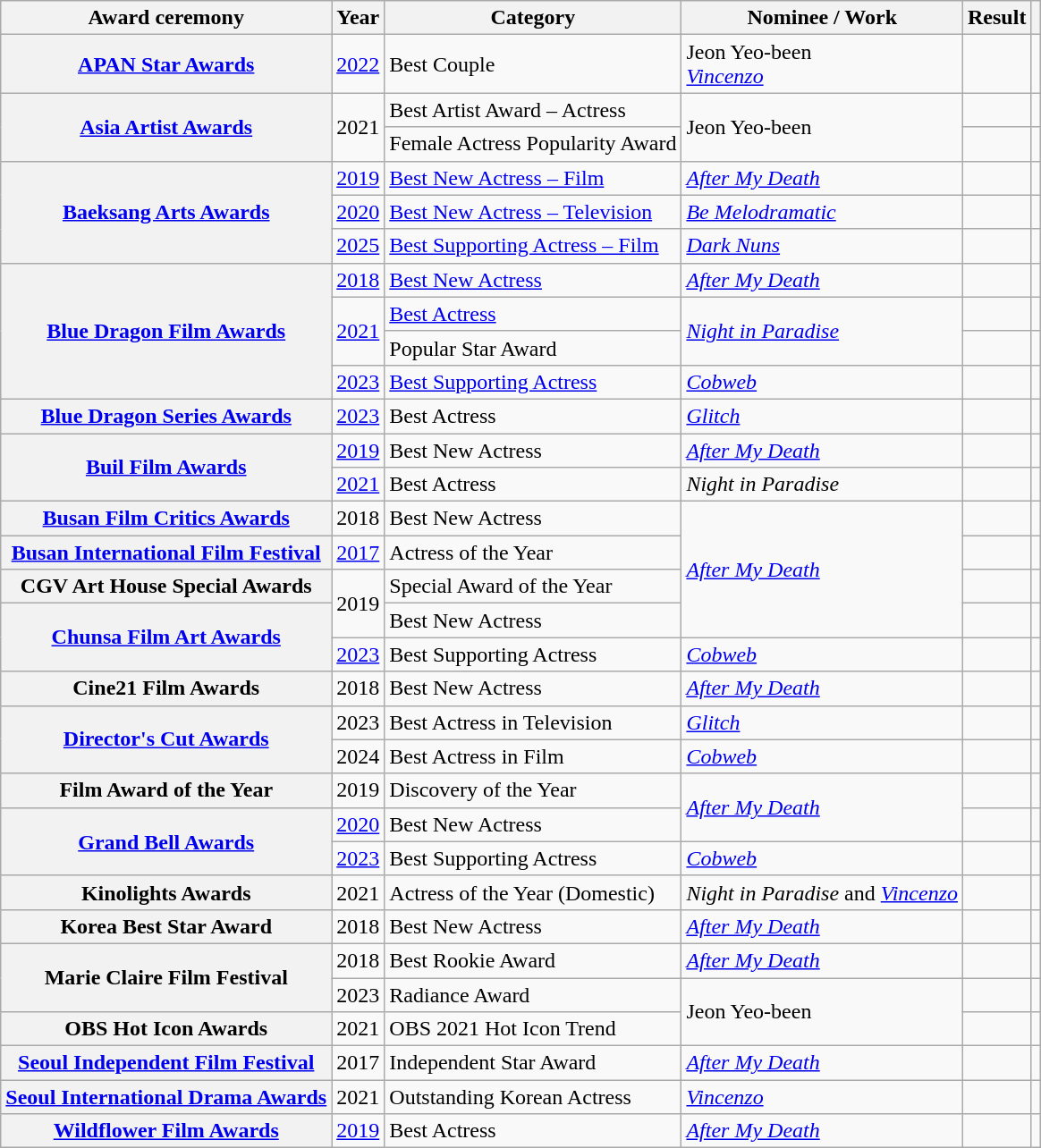<table class="wikitable plainrowheaders sortable">
<tr>
<th scope="col">Award ceremony</th>
<th scope="col">Year</th>
<th scope="col">Category</th>
<th scope="col">Nominee / Work</th>
<th scope="col">Result</th>
<th scope="col" class="unsortable"></th>
</tr>
<tr>
<th scope="row"><a href='#'>APAN Star Awards</a></th>
<td style="text-align:center"><a href='#'>2022</a></td>
<td>Best Couple</td>
<td>Jeon Yeo-been <br><em><a href='#'>Vincenzo</a></em></td>
<td></td>
<td style="text-align:center"></td>
</tr>
<tr>
<th scope="row" rowspan="2"><a href='#'>Asia Artist Awards</a></th>
<td rowspan="2" style="text-align:center">2021</td>
<td>Best Artist Award – Actress</td>
<td rowspan="2">Jeon Yeo-been</td>
<td></td>
<td style="text-align:center"></td>
</tr>
<tr>
<td>Female Actress Popularity Award</td>
<td></td>
<td style="text-align:center"></td>
</tr>
<tr>
<th scope="row" rowspan="3"><a href='#'>Baeksang Arts Awards</a></th>
<td style="text-align:center"><a href='#'>2019</a></td>
<td><a href='#'>Best New Actress – Film</a></td>
<td><em><a href='#'>After My Death</a></em></td>
<td></td>
<td style="text-align:center"></td>
</tr>
<tr>
<td style="text-align:center"><a href='#'>2020</a></td>
<td><a href='#'>Best New Actress – Television</a></td>
<td><em><a href='#'>Be Melodramatic</a></em></td>
<td></td>
<td style="text-align:center"></td>
</tr>
<tr>
<td style="text-align:center"><a href='#'>2025</a></td>
<td><a href='#'>Best Supporting Actress – Film</a></td>
<td><em><a href='#'>Dark Nuns</a></em></td>
<td></td>
<td style="text-align:center"></td>
</tr>
<tr>
<th scope="row" rowspan="4"><a href='#'>Blue Dragon Film Awards</a></th>
<td style="text-align:center"><a href='#'>2018</a></td>
<td><a href='#'>Best New Actress</a></td>
<td><em><a href='#'>After My Death</a></em></td>
<td></td>
<td style="text-align:center"></td>
</tr>
<tr>
<td rowspan="2" style="text-align:center"><a href='#'>2021</a></td>
<td><a href='#'>Best Actress</a></td>
<td rowspan="2"><em><a href='#'>Night in Paradise</a></em></td>
<td></td>
<td style="text-align:center"></td>
</tr>
<tr>
<td>Popular Star Award</td>
<td></td>
<td style="text-align:center"></td>
</tr>
<tr>
<td style="text-align:center"><a href='#'>2023</a></td>
<td><a href='#'>Best Supporting Actress</a></td>
<td><em><a href='#'>Cobweb</a></em></td>
<td></td>
<td style="text-align:center"></td>
</tr>
<tr>
<th scope="row"><a href='#'>Blue Dragon Series Awards</a></th>
<td style="text-align:center"><a href='#'>2023</a></td>
<td>Best Actress</td>
<td><em><a href='#'>Glitch</a></em></td>
<td></td>
<td style="text-align:center"></td>
</tr>
<tr>
<th scope="row" rowspan="2"><a href='#'>Buil Film Awards</a></th>
<td style="text-align:center"><a href='#'>2019</a></td>
<td>Best New Actress</td>
<td><em><a href='#'>After My Death</a></em></td>
<td></td>
<td style="text-align:center"></td>
</tr>
<tr>
<td style="text-align:center"><a href='#'>2021</a></td>
<td>Best Actress</td>
<td><em>Night in Paradise</em></td>
<td></td>
<td style="text-align:center"></td>
</tr>
<tr>
<th scope="row"><a href='#'>Busan Film Critics Awards</a></th>
<td style="text-align:center">2018</td>
<td>Best New Actress</td>
<td rowspan="4"><em><a href='#'>After My Death</a></em></td>
<td></td>
<td style="text-align:center"></td>
</tr>
<tr>
<th scope="row"><a href='#'>Busan International Film Festival</a></th>
<td style="text-align:center"><a href='#'>2017</a></td>
<td>Actress of the Year</td>
<td></td>
<td style="text-align:center"></td>
</tr>
<tr>
<th scope="row">CGV Art House Special Awards</th>
<td rowspan="2" style="text-align:center">2019</td>
<td>Special Award of the Year</td>
<td></td>
<td style="text-align:center"></td>
</tr>
<tr>
<th scope="row" rowspan="2"><a href='#'>Chunsa Film Art Awards</a></th>
<td>Best New Actress</td>
<td></td>
<td style="text-align:center"></td>
</tr>
<tr>
<td style="text-align:center"><a href='#'>2023</a></td>
<td>Best Supporting Actress</td>
<td><em><a href='#'>Cobweb</a></em></td>
<td></td>
<td style="text-align:center"></td>
</tr>
<tr>
<th scope="row">Cine21 Film Awards</th>
<td style="text-align:center">2018</td>
<td>Best New Actress</td>
<td><em><a href='#'>After My Death</a></em></td>
<td></td>
<td style="text-align:center"></td>
</tr>
<tr>
<th scope="row" rowspan="2"><a href='#'>Director's Cut Awards</a></th>
<td style="text-align:center">2023</td>
<td>Best Actress in Television</td>
<td><a href='#'><em>Glitch</em></a></td>
<td></td>
<td style="text-align:center"></td>
</tr>
<tr>
<td style="text-align:center">2024</td>
<td>Best Actress in Film</td>
<td><em><a href='#'>Cobweb</a></em></td>
<td></td>
<td style="text-align:center"></td>
</tr>
<tr>
<th scope="row">Film Award of the Year</th>
<td style="text-align:center">2019</td>
<td Discovery of the Year>Discovery of the Year</td>
<td rowspan="2"><em><a href='#'>After My Death</a></em></td>
<td></td>
<td style="text-align:center"></td>
</tr>
<tr>
<th scope="row" rowspan="2"><a href='#'>Grand Bell Awards</a></th>
<td style="text-align:center"><a href='#'>2020</a></td>
<td>Best New Actress</td>
<td></td>
<td style="text-align:center"></td>
</tr>
<tr>
<td style="text-align:center"><a href='#'>2023</a></td>
<td>Best Supporting Actress</td>
<td><em><a href='#'>Cobweb</a></em></td>
<td></td>
<td style="text-align:center"></td>
</tr>
<tr>
<th scope="row">Kinolights Awards</th>
<td style="text-align:center">2021</td>
<td>Actress of the Year (Domestic)</td>
<td><em>Night in Paradise</em> and <em><a href='#'>Vincenzo</a></em></td>
<td></td>
<td style="text-align:center"></td>
</tr>
<tr>
<th scope="row">Korea Best Star Award</th>
<td rowspan="1" style="text-align:center">2018</td>
<td>Best New Actress</td>
<td><em><a href='#'>After My Death</a></em></td>
<td></td>
<td style="text-align:center"></td>
</tr>
<tr>
<th scope="row" rowspan="2">Marie Claire Film Festival</th>
<td style="text-align:center">2018</td>
<td>Best Rookie Award</td>
<td><em><a href='#'>After My Death</a></em></td>
<td></td>
<td style="text-align:center"></td>
</tr>
<tr>
<td style="text-align:center">2023</td>
<td>Radiance Award</td>
<td rowspan="2">Jeon Yeo-been</td>
<td></td>
<td style="text-align:center"></td>
</tr>
<tr>
<th scope="row">OBS Hot Icon Awards</th>
<td style="text-align:center">2021</td>
<td>OBS 2021 Hot Icon Trend</td>
<td></td>
<td style="text-align:center"></td>
</tr>
<tr>
<th scope="row"><a href='#'>Seoul Independent Film Festival</a></th>
<td style="text-align:center">2017</td>
<td>Independent Star Award</td>
<td><em><a href='#'>After My Death</a></em></td>
<td></td>
<td style="text-align:center"></td>
</tr>
<tr>
<th scope="row"><a href='#'>Seoul International Drama Awards</a></th>
<td style="text-align:center">2021</td>
<td>Outstanding Korean Actress</td>
<td><em><a href='#'>Vincenzo</a></em></td>
<td></td>
<td style="text-align:center"></td>
</tr>
<tr>
<th scope="row"><a href='#'>Wildflower Film Awards</a></th>
<td style="text-align:center"><a href='#'>2019</a></td>
<td>Best Actress</td>
<td><em><a href='#'>After My Death</a></em></td>
<td></td>
<td style="text-align:center"></td>
</tr>
</table>
